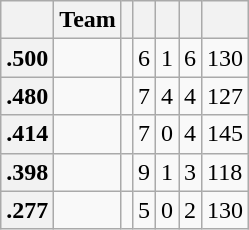<table class="wikitable sortable">
<tr>
<th></th>
<th class="unsortable">Team</th>
<th></th>
<th></th>
<th></th>
<th></th>
<th></th>
</tr>
<tr>
<th>.500</th>
<td></td>
<td></td>
<td>6</td>
<td>1</td>
<td>6</td>
<td>130</td>
</tr>
<tr>
<th>.480</th>
<td></td>
<td></td>
<td>7</td>
<td>4</td>
<td>4</td>
<td>127</td>
</tr>
<tr>
<th>.414</th>
<td></td>
<td></td>
<td>7</td>
<td>0</td>
<td>4</td>
<td>145</td>
</tr>
<tr>
<th>.398</th>
<td></td>
<td></td>
<td>9</td>
<td>1</td>
<td>3</td>
<td>118</td>
</tr>
<tr>
<th>.277</th>
<td></td>
<td></td>
<td>5</td>
<td>0</td>
<td>2</td>
<td>130</td>
</tr>
</table>
